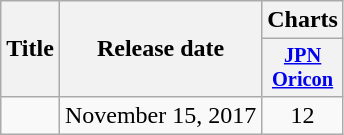<table class="wikitable">
<tr>
<th rowspan="2">Title</th>
<th rowspan="2">Release date</th>
<th colspan="1">Charts</th>
</tr>
<tr>
<th style="width:3em;font-size:85%;"><a href='#'>JPN<br>Oricon</a><br></th>
</tr>
<tr>
<td></td>
<td> November 15, 2017</td>
<td style="text-align:center;">12</td>
</tr>
</table>
